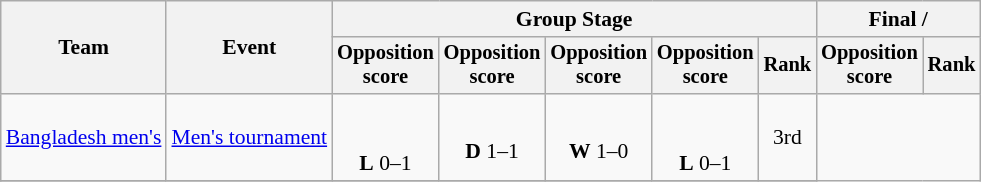<table class=wikitable style=font-size:90%;text-align:center>
<tr>
<th rowspan=2>Team</th>
<th rowspan=2>Event</th>
<th colspan=5>Group Stage</th>
<th colspan=2>Final / </th>
</tr>
<tr style=font-size:95%>
<th>Opposition<br>score</th>
<th>Opposition<br>score</th>
<th>Opposition<br>score</th>
<th>Opposition<br>score</th>
<th>Rank</th>
<th>Opposition<br>score</th>
<th>Rank</th>
</tr>
<tr>
<td align=left><a href='#'>Bangladesh men's</a></td>
<td align=left><a href='#'>Men's tournament</a></td>
<td><br><br><strong>L</strong> 0–1</td>
<td><br><strong>D</strong> 1–1</td>
<td><br><strong>W</strong> 1–0</td>
<td><br><br><strong>L</strong> 0–1</td>
<td>3rd</td>
</tr>
<tr>
</tr>
</table>
